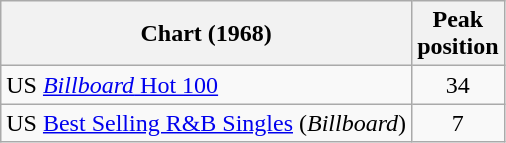<table class="wikitable sortable">
<tr>
<th>Chart (1968)</th>
<th>Peak<br>position</th>
</tr>
<tr>
<td>US <a href='#'><em>Billboard</em> Hot 100</a></td>
<td align="center">34</td>
</tr>
<tr>
<td>US <a href='#'>Best Selling R&B Singles</a> (<em>Billboard</em>)</td>
<td align="center">7</td>
</tr>
</table>
